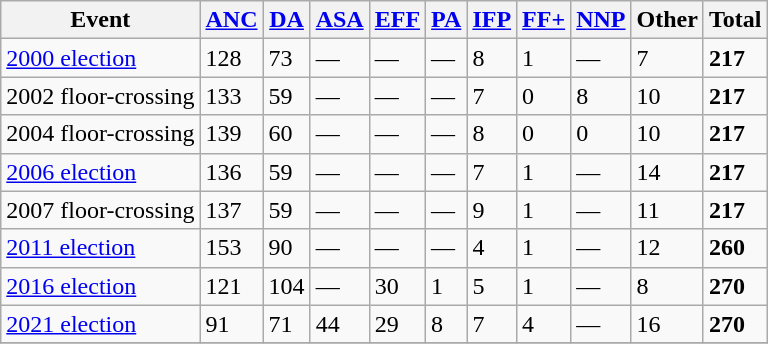<table class="wikitable">
<tr>
<th>Event</th>
<th><a href='#'>ANC</a></th>
<th><a href='#'>DA</a></th>
<th><a href='#'>ASA</a></th>
<th><a href='#'>EFF</a></th>
<th><a href='#'>PA</a></th>
<th><a href='#'>IFP</a></th>
<th><a href='#'>FF+</a></th>
<th><a href='#'>NNP</a></th>
<th>Other</th>
<th>Total</th>
</tr>
<tr>
<td><a href='#'>2000 election</a></td>
<td>128</td>
<td>73</td>
<td>—</td>
<td>—</td>
<td>—</td>
<td>8</td>
<td>1</td>
<td>—</td>
<td>7</td>
<td><strong>217</strong></td>
</tr>
<tr>
<td>2002 floor-crossing</td>
<td>133</td>
<td>59</td>
<td>—</td>
<td>—</td>
<td>—</td>
<td>7</td>
<td>0</td>
<td>8</td>
<td>10</td>
<td><strong>217</strong></td>
</tr>
<tr>
<td>2004 floor-crossing</td>
<td>139</td>
<td>60</td>
<td>—</td>
<td>—</td>
<td>—</td>
<td>8</td>
<td>0</td>
<td>0</td>
<td>10</td>
<td><strong>217</strong></td>
</tr>
<tr>
<td><a href='#'>2006 election</a></td>
<td>136</td>
<td>59</td>
<td>—</td>
<td>—</td>
<td>—</td>
<td>7</td>
<td>1</td>
<td>—</td>
<td>14</td>
<td><strong>217</strong></td>
</tr>
<tr>
<td>2007 floor-crossing</td>
<td>137</td>
<td>59</td>
<td>—</td>
<td>—</td>
<td>—</td>
<td>9</td>
<td>1</td>
<td>—</td>
<td>11</td>
<td><strong>217</strong></td>
</tr>
<tr>
<td><a href='#'>2011 election</a></td>
<td>153</td>
<td>90</td>
<td>—</td>
<td>—</td>
<td>—</td>
<td>4</td>
<td>1</td>
<td>—</td>
<td>12</td>
<td><strong>260</strong></td>
</tr>
<tr>
<td><a href='#'>2016 election</a></td>
<td>121</td>
<td>104</td>
<td>—</td>
<td>30</td>
<td>1</td>
<td>5</td>
<td>1</td>
<td>—</td>
<td>8</td>
<td><strong>270</strong></td>
</tr>
<tr>
<td><a href='#'>2021 election</a></td>
<td>91</td>
<td>71</td>
<td>44</td>
<td>29</td>
<td>8</td>
<td>7</td>
<td>4</td>
<td>—</td>
<td>16</td>
<td><strong>270</strong></td>
</tr>
<tr>
</tr>
</table>
